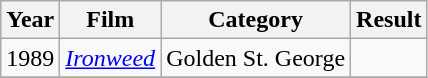<table class="wikitable">
<tr>
<th>Year</th>
<th>Film</th>
<th>Category</th>
<th>Result</th>
</tr>
<tr>
<td>1989</td>
<td><em><a href='#'>Ironweed</a></em></td>
<td>Golden St. George</td>
<td></td>
</tr>
<tr>
</tr>
</table>
